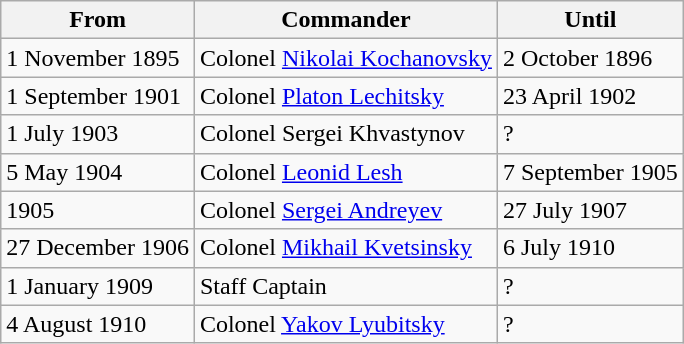<table class="wikitable">
<tr>
<th>From</th>
<th>Commander</th>
<th>Until</th>
</tr>
<tr>
<td>1 November 1895</td>
<td>Colonel <a href='#'>Nikolai Kochanovsky</a></td>
<td>2 October 1896</td>
</tr>
<tr>
<td>1 September 1901</td>
<td>Colonel <a href='#'>Platon Lechitsky</a></td>
<td>23 April 1902</td>
</tr>
<tr>
<td>1 July 1903</td>
<td>Colonel Sergei Khvastynov</td>
<td>?</td>
</tr>
<tr>
<td>5 May 1904</td>
<td>Colonel <a href='#'>Leonid Lesh</a></td>
<td>7 September 1905</td>
</tr>
<tr>
<td>1905</td>
<td>Colonel <a href='#'>Sergei Andreyev</a></td>
<td>27 July 1907</td>
</tr>
<tr>
<td>27 December 1906</td>
<td>Colonel <a href='#'>Mikhail Kvetsinsky</a></td>
<td>6 July 1910</td>
</tr>
<tr>
<td>1 January 1909</td>
<td>Staff Captain </td>
<td>?</td>
</tr>
<tr>
<td>4 August 1910</td>
<td>Colonel <a href='#'>Yakov Lyubitsky</a></td>
<td>?</td>
</tr>
</table>
